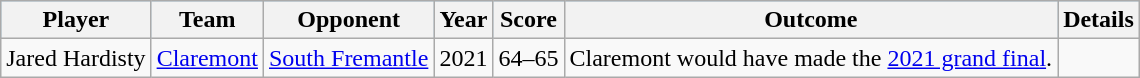<table class="wikitable" width%80>
<tr style="background:#87cefa;">
<th>Player</th>
<th>Team</th>
<th>Opponent</th>
<th>Year</th>
<th>Score</th>
<th>Outcome</th>
<th>Details</th>
</tr>
<tr>
<td>Jared Hardisty</td>
<td><a href='#'>Claremont</a></td>
<td><a href='#'>South Fremantle</a></td>
<td>2021</td>
<td>64–65</td>
<td>Claremont would have made the <a href='#'>2021 grand final</a>.</td>
<td></td>
</tr>
</table>
